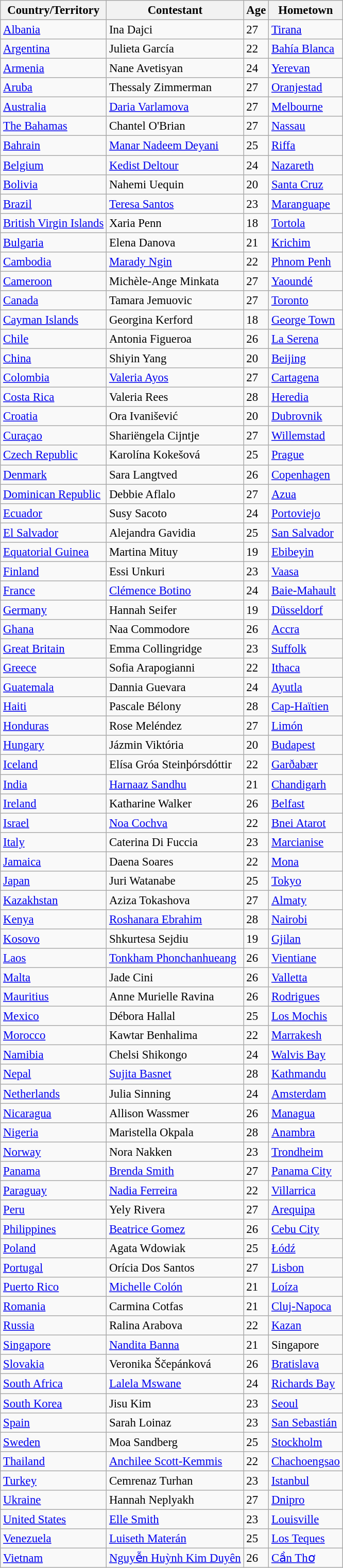<table class="wikitable sortable" style="font-size: 95%;">
<tr>
<th>Country/Territory</th>
<th>Contestant</th>
<th>Age</th>
<th>Hometown</th>
</tr>
<tr>
<td> <a href='#'>Albania</a></td>
<td>Ina Dajci</td>
<td>27</td>
<td><a href='#'>Tirana</a></td>
</tr>
<tr>
<td> <a href='#'>Argentina</a></td>
<td>Julieta García</td>
<td>22</td>
<td><a href='#'>Bahía Blanca</a></td>
</tr>
<tr>
<td> <a href='#'>Armenia</a></td>
<td>Nane Avetisyan</td>
<td>24</td>
<td><a href='#'>Yerevan</a></td>
</tr>
<tr>
<td> <a href='#'>Aruba</a></td>
<td>Thessaly Zimmerman</td>
<td>27</td>
<td><a href='#'>Oranjestad</a></td>
</tr>
<tr>
<td> <a href='#'>Australia</a></td>
<td><a href='#'>Daria Varlamova</a></td>
<td>27</td>
<td><a href='#'>Melbourne</a></td>
</tr>
<tr>
<td> <a href='#'>The Bahamas</a></td>
<td>Chantel O'Brian</td>
<td>27</td>
<td><a href='#'>Nassau</a></td>
</tr>
<tr>
<td> <a href='#'>Bahrain</a></td>
<td><a href='#'>Manar Nadeem Deyani</a></td>
<td>25</td>
<td><a href='#'>Riffa</a></td>
</tr>
<tr>
<td> <a href='#'>Belgium</a></td>
<td><a href='#'>Kedist Deltour</a></td>
<td>24</td>
<td><a href='#'>Nazareth</a></td>
</tr>
<tr>
<td> <a href='#'>Bolivia</a></td>
<td>Nahemi Uequin</td>
<td>20</td>
<td><a href='#'>Santa Cruz</a></td>
</tr>
<tr>
<td> <a href='#'>Brazil</a></td>
<td><a href='#'>Teresa Santos</a></td>
<td>23</td>
<td><a href='#'>Maranguape</a></td>
</tr>
<tr>
<td> <a href='#'>British Virgin Islands</a></td>
<td>Xaria Penn</td>
<td>18</td>
<td><a href='#'>Tortola</a></td>
</tr>
<tr>
<td> <a href='#'>Bulgaria</a></td>
<td>Elena Danova</td>
<td>21</td>
<td><a href='#'>Krichim</a></td>
</tr>
<tr>
<td> <a href='#'>Cambodia</a></td>
<td><a href='#'>Marady Ngin</a></td>
<td>22</td>
<td><a href='#'>Phnom Penh</a></td>
</tr>
<tr>
<td> <a href='#'>Cameroon</a></td>
<td>Michèle-Ange Minkata</td>
<td>27</td>
<td><a href='#'>Yaoundé</a></td>
</tr>
<tr>
<td> <a href='#'>Canada</a></td>
<td>Tamara Jemuovic</td>
<td>27</td>
<td><a href='#'>Toronto</a></td>
</tr>
<tr>
<td> <a href='#'>Cayman Islands</a></td>
<td>Georgina Kerford</td>
<td>18</td>
<td><a href='#'>George Town</a></td>
</tr>
<tr>
<td> <a href='#'>Chile</a></td>
<td>Antonia Figueroa</td>
<td>26</td>
<td><a href='#'>La Serena</a></td>
</tr>
<tr>
<td> <a href='#'>China</a></td>
<td>Shiyin Yang</td>
<td>20</td>
<td><a href='#'>Beijing</a></td>
</tr>
<tr>
<td> <a href='#'>Colombia</a></td>
<td><a href='#'>Valeria Ayos</a></td>
<td>27</td>
<td><a href='#'>Cartagena</a></td>
</tr>
<tr>
<td> <a href='#'>Costa Rica</a></td>
<td>Valeria Rees</td>
<td>28</td>
<td><a href='#'>Heredia</a></td>
</tr>
<tr>
<td> <a href='#'>Croatia</a></td>
<td>Ora Ivanišević</td>
<td>20</td>
<td><a href='#'>Dubrovnik</a></td>
</tr>
<tr>
<td> <a href='#'>Curaçao</a></td>
<td>Shariëngela Cijntje</td>
<td>27</td>
<td><a href='#'>Willemstad</a></td>
</tr>
<tr>
<td> <a href='#'>Czech Republic</a></td>
<td>Karolína Kokešová</td>
<td>25</td>
<td><a href='#'>Prague</a></td>
</tr>
<tr>
<td> <a href='#'>Denmark</a></td>
<td>Sara Langtved</td>
<td>26</td>
<td><a href='#'>Copenhagen</a></td>
</tr>
<tr>
<td> <a href='#'>Dominican Republic</a></td>
<td>Debbie Aflalo</td>
<td>27</td>
<td><a href='#'>Azua</a></td>
</tr>
<tr>
<td> <a href='#'>Ecuador</a></td>
<td>Susy Sacoto</td>
<td>24</td>
<td><a href='#'>Portoviejo</a></td>
</tr>
<tr>
<td> <a href='#'>El Salvador</a></td>
<td>Alejandra Gavidia</td>
<td>25</td>
<td><a href='#'>San Salvador</a></td>
</tr>
<tr>
<td> <a href='#'>Equatorial Guinea</a></td>
<td>Martina Mituy</td>
<td>19</td>
<td><a href='#'>Ebibeyin</a></td>
</tr>
<tr>
<td> <a href='#'>Finland</a></td>
<td>Essi Unkuri</td>
<td>23</td>
<td><a href='#'>Vaasa</a></td>
</tr>
<tr>
<td> <a href='#'>France</a></td>
<td><a href='#'>Clémence Botino</a></td>
<td>24</td>
<td><a href='#'>Baie-Mahault</a></td>
</tr>
<tr>
<td> <a href='#'>Germany</a></td>
<td>Hannah Seifer</td>
<td>19</td>
<td><a href='#'>Düsseldorf</a></td>
</tr>
<tr>
<td> <a href='#'>Ghana</a></td>
<td>Naa Commodore</td>
<td>26</td>
<td><a href='#'>Accra</a></td>
</tr>
<tr>
<td> <a href='#'>Great Britain</a></td>
<td>Emma Collingridge</td>
<td>23</td>
<td><a href='#'>Suffolk</a></td>
</tr>
<tr>
<td> <a href='#'>Greece</a></td>
<td>Sofia Arapogianni</td>
<td>22</td>
<td><a href='#'>Ithaca</a></td>
</tr>
<tr>
<td> <a href='#'>Guatemala</a></td>
<td>Dannia Guevara</td>
<td>24</td>
<td><a href='#'>Ayutla</a></td>
</tr>
<tr>
<td> <a href='#'>Haiti</a></td>
<td>Pascale Bélony</td>
<td>28</td>
<td><a href='#'>Cap-Haïtien</a></td>
</tr>
<tr>
<td> <a href='#'>Honduras</a></td>
<td>Rose Meléndez</td>
<td>27</td>
<td><a href='#'>Limón</a></td>
</tr>
<tr>
<td> <a href='#'>Hungary</a></td>
<td>Jázmin Viktória</td>
<td>20</td>
<td><a href='#'>Budapest</a></td>
</tr>
<tr>
<td> <a href='#'>Iceland</a></td>
<td>Elísa Gróa Steinþórsdóttir</td>
<td>22</td>
<td><a href='#'>Garðabær</a></td>
</tr>
<tr>
<td> <a href='#'>India</a></td>
<td><a href='#'>Harnaaz Sandhu</a></td>
<td>21</td>
<td><a href='#'>Chandigarh</a></td>
</tr>
<tr>
<td> <a href='#'>Ireland</a></td>
<td>Katharine Walker</td>
<td>26</td>
<td><a href='#'>Belfast</a></td>
</tr>
<tr>
<td> <a href='#'>Israel</a></td>
<td><a href='#'>Noa Cochva</a></td>
<td>22</td>
<td><a href='#'>Bnei Atarot</a></td>
</tr>
<tr>
<td> <a href='#'>Italy</a></td>
<td>Caterina Di Fuccia</td>
<td>23</td>
<td><a href='#'>Marcianise</a></td>
</tr>
<tr>
<td> <a href='#'>Jamaica</a></td>
<td>Daena Soares</td>
<td>22</td>
<td><a href='#'>Mona</a></td>
</tr>
<tr>
<td> <a href='#'>Japan</a></td>
<td>Juri Watanabe</td>
<td>25</td>
<td><a href='#'>Tokyo</a></td>
</tr>
<tr>
<td> <a href='#'>Kazakhstan</a></td>
<td>Aziza Tokashova</td>
<td>27</td>
<td><a href='#'>Almaty</a></td>
</tr>
<tr>
<td> <a href='#'>Kenya</a></td>
<td><a href='#'>Roshanara Ebrahim</a></td>
<td>28</td>
<td><a href='#'>Nairobi</a></td>
</tr>
<tr>
<td> <a href='#'>Kosovo</a></td>
<td>Shkurtesa Sejdiu</td>
<td>19</td>
<td><a href='#'>Gjilan</a></td>
</tr>
<tr>
<td> <a href='#'>Laos</a></td>
<td><a href='#'>Tonkham Phonchanhueang</a></td>
<td>26</td>
<td><a href='#'>Vientiane</a></td>
</tr>
<tr>
<td> <a href='#'>Malta</a></td>
<td>Jade Cini</td>
<td>26</td>
<td><a href='#'>Valletta</a></td>
</tr>
<tr>
<td> <a href='#'>Mauritius</a></td>
<td>Anne Murielle Ravina</td>
<td>26</td>
<td><a href='#'>Rodrigues</a></td>
</tr>
<tr>
<td> <a href='#'>Mexico</a></td>
<td>Débora Hallal</td>
<td>25</td>
<td><a href='#'>Los Mochis</a></td>
</tr>
<tr>
<td> <a href='#'>Morocco</a></td>
<td>Kawtar Benhalima</td>
<td>22</td>
<td><a href='#'>Marrakesh</a></td>
</tr>
<tr>
<td> <a href='#'>Namibia</a></td>
<td>Chelsi Shikongo</td>
<td>24</td>
<td><a href='#'>Walvis Bay</a></td>
</tr>
<tr>
<td> <a href='#'>Nepal</a></td>
<td><a href='#'>Sujita Basnet</a></td>
<td>28</td>
<td><a href='#'>Kathmandu</a></td>
</tr>
<tr>
<td> <a href='#'>Netherlands</a></td>
<td>Julia Sinning</td>
<td>24</td>
<td><a href='#'>Amsterdam</a></td>
</tr>
<tr>
<td> <a href='#'>Nicaragua</a></td>
<td>Allison Wassmer</td>
<td>26</td>
<td><a href='#'>Managua</a></td>
</tr>
<tr>
<td> <a href='#'>Nigeria</a></td>
<td>Maristella Okpala</td>
<td>28</td>
<td><a href='#'>Anambra</a></td>
</tr>
<tr>
<td> <a href='#'>Norway</a></td>
<td>Nora Nakken</td>
<td>23</td>
<td><a href='#'>Trondheim</a></td>
</tr>
<tr>
<td> <a href='#'>Panama</a></td>
<td><a href='#'>Brenda Smith</a></td>
<td>27</td>
<td><a href='#'>Panama City</a></td>
</tr>
<tr>
<td> <a href='#'>Paraguay</a></td>
<td><a href='#'>Nadia Ferreira</a></td>
<td>22</td>
<td><a href='#'>Villarrica</a></td>
</tr>
<tr>
<td> <a href='#'>Peru</a></td>
<td>Yely Rivera</td>
<td>27</td>
<td><a href='#'>Arequipa</a></td>
</tr>
<tr>
<td> <a href='#'>Philippines</a></td>
<td><a href='#'>Beatrice Gomez</a></td>
<td>26</td>
<td><a href='#'>Cebu City</a></td>
</tr>
<tr>
<td> <a href='#'>Poland</a></td>
<td>Agata Wdowiak</td>
<td>25</td>
<td><a href='#'>Łódź</a></td>
</tr>
<tr>
<td> <a href='#'>Portugal</a></td>
<td>Orícia Dos Santos</td>
<td>27</td>
<td><a href='#'>Lisbon</a></td>
</tr>
<tr>
<td> <a href='#'>Puerto Rico</a></td>
<td><a href='#'>Michelle Colón</a></td>
<td>21</td>
<td><a href='#'>Loíza</a></td>
</tr>
<tr>
<td> <a href='#'>Romania</a></td>
<td>Carmina Cotfas</td>
<td>21</td>
<td><a href='#'>Cluj-Napoca</a></td>
</tr>
<tr>
<td> <a href='#'>Russia</a></td>
<td>Ralina Arabova</td>
<td>22</td>
<td><a href='#'>Kazan</a></td>
</tr>
<tr>
<td> <a href='#'>Singapore</a></td>
<td><a href='#'>Nandita Banna</a></td>
<td>21</td>
<td>Singapore</td>
</tr>
<tr>
<td> <a href='#'>Slovakia</a></td>
<td>Veronika Ščepánková</td>
<td>26</td>
<td><a href='#'>Bratislava</a></td>
</tr>
<tr>
<td> <a href='#'>South Africa</a></td>
<td><a href='#'>Lalela Mswane</a></td>
<td>24</td>
<td><a href='#'>Richards Bay</a></td>
</tr>
<tr>
<td> <a href='#'>South Korea</a></td>
<td>Jisu Kim</td>
<td>23</td>
<td><a href='#'>Seoul</a></td>
</tr>
<tr>
<td> <a href='#'>Spain</a></td>
<td>Sarah Loinaz</td>
<td>23</td>
<td><a href='#'>San Sebastián</a></td>
</tr>
<tr>
<td> <a href='#'>Sweden</a></td>
<td>Moa Sandberg</td>
<td>25</td>
<td><a href='#'>Stockholm</a></td>
</tr>
<tr>
<td> <a href='#'>Thailand</a></td>
<td><a href='#'>Anchilee Scott-Kemmis</a></td>
<td>22</td>
<td><a href='#'>Chachoengsao</a></td>
</tr>
<tr>
<td> <a href='#'>Turkey</a></td>
<td>Cemrenaz Turhan</td>
<td>23</td>
<td><a href='#'>Istanbul</a></td>
</tr>
<tr>
<td> <a href='#'>Ukraine</a></td>
<td>Hannah Neplyakh</td>
<td>27</td>
<td><a href='#'>Dnipro</a></td>
</tr>
<tr>
<td> <a href='#'>United States</a></td>
<td><a href='#'>Elle Smith</a></td>
<td>23</td>
<td><a href='#'>Louisville</a></td>
</tr>
<tr>
<td> <a href='#'>Venezuela</a></td>
<td><a href='#'>Luiseth Materán</a></td>
<td>25</td>
<td><a href='#'>Los Teques</a></td>
</tr>
<tr>
<td> <a href='#'>Vietnam</a></td>
<td><a href='#'>Nguyễn Huỳnh Kim Duyên</a></td>
<td>26</td>
<td><a href='#'>Cần Thơ</a></td>
</tr>
</table>
